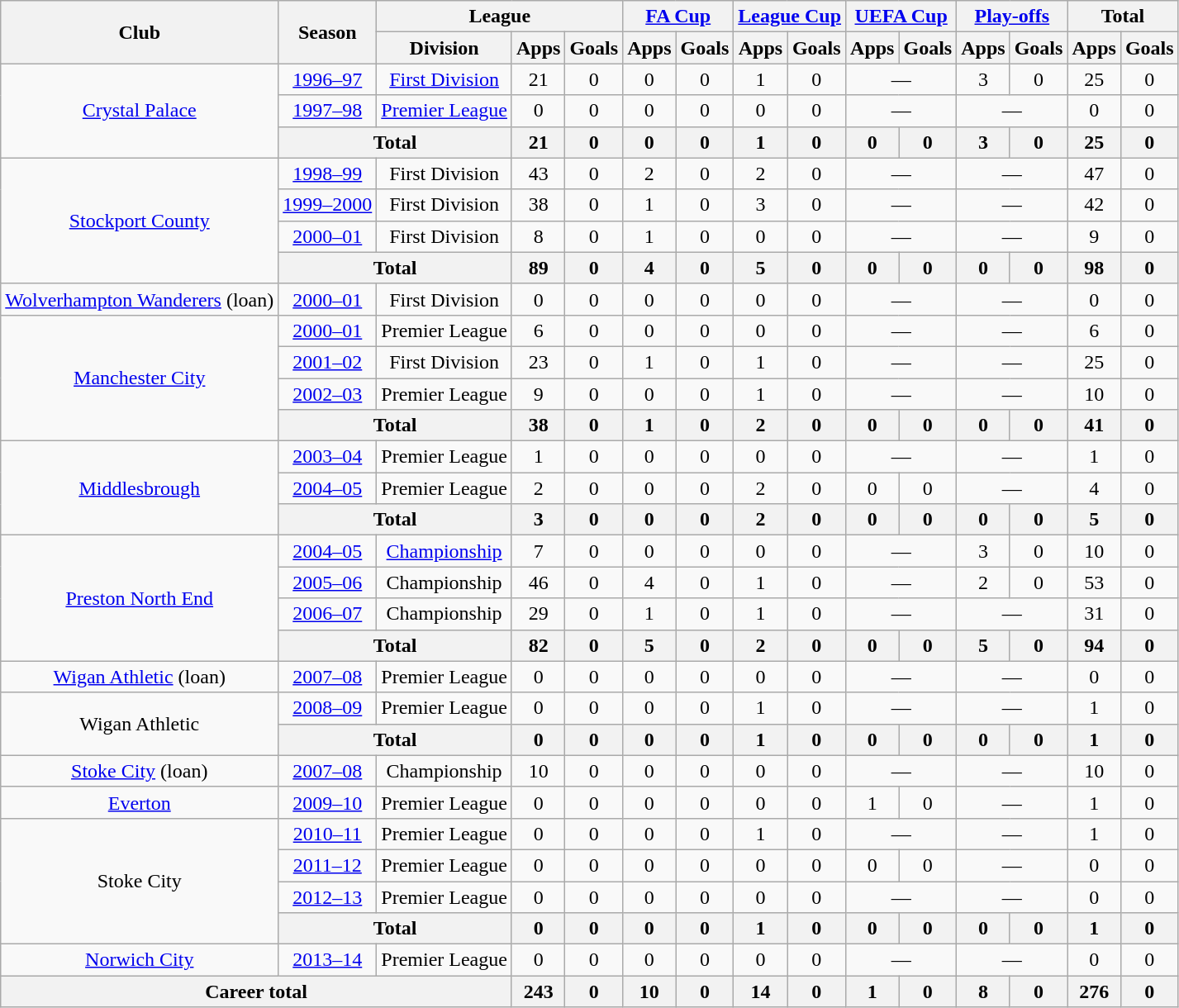<table class="wikitable" style="text-align:center">
<tr>
<th rowspan="2">Club</th>
<th rowspan="2">Season</th>
<th colspan="3">League</th>
<th colspan="2"><a href='#'>FA Cup</a></th>
<th colspan="2"><a href='#'>League Cup</a></th>
<th colspan="2"><a href='#'>UEFA Cup</a></th>
<th colspan="2"><a href='#'>Play-offs</a></th>
<th colspan="2">Total</th>
</tr>
<tr>
<th>Division</th>
<th>Apps</th>
<th>Goals</th>
<th>Apps</th>
<th>Goals</th>
<th>Apps</th>
<th>Goals</th>
<th>Apps</th>
<th>Goals</th>
<th>Apps</th>
<th>Goals</th>
<th>Apps</th>
<th>Goals</th>
</tr>
<tr>
<td rowspan="3"><a href='#'>Crystal Palace</a></td>
<td><a href='#'>1996–97</a></td>
<td><a href='#'>First Division</a></td>
<td>21</td>
<td>0</td>
<td>0</td>
<td>0</td>
<td>1</td>
<td>0</td>
<td colspan="2">—</td>
<td>3</td>
<td>0</td>
<td>25</td>
<td>0</td>
</tr>
<tr>
<td><a href='#'>1997–98</a></td>
<td><a href='#'>Premier League</a></td>
<td>0</td>
<td>0</td>
<td>0</td>
<td>0</td>
<td>0</td>
<td>0</td>
<td colspan="2">—</td>
<td colspan="2">—</td>
<td>0</td>
<td>0</td>
</tr>
<tr>
<th colspan="2">Total</th>
<th>21</th>
<th>0</th>
<th>0</th>
<th>0</th>
<th>1</th>
<th>0</th>
<th>0</th>
<th>0</th>
<th>3</th>
<th>0</th>
<th>25</th>
<th>0</th>
</tr>
<tr>
<td rowspan="4"><a href='#'>Stockport County</a></td>
<td><a href='#'>1998–99</a></td>
<td>First Division</td>
<td>43</td>
<td>0</td>
<td>2</td>
<td>0</td>
<td>2</td>
<td>0</td>
<td colspan="2">—</td>
<td colspan="2">—</td>
<td>47</td>
<td>0</td>
</tr>
<tr>
<td><a href='#'>1999–2000</a></td>
<td>First Division</td>
<td>38</td>
<td>0</td>
<td>1</td>
<td>0</td>
<td>3</td>
<td>0</td>
<td colspan="2">—</td>
<td colspan="2">—</td>
<td>42</td>
<td>0</td>
</tr>
<tr>
<td><a href='#'>2000–01</a></td>
<td>First Division</td>
<td>8</td>
<td>0</td>
<td>1</td>
<td>0</td>
<td>0</td>
<td>0</td>
<td colspan="2">—</td>
<td colspan="2">—</td>
<td>9</td>
<td>0</td>
</tr>
<tr>
<th colspan="2">Total</th>
<th>89</th>
<th>0</th>
<th>4</th>
<th>0</th>
<th>5</th>
<th>0</th>
<th>0</th>
<th>0</th>
<th>0</th>
<th>0</th>
<th>98</th>
<th>0</th>
</tr>
<tr>
<td><a href='#'>Wolverhampton Wanderers</a> (loan)</td>
<td><a href='#'>2000–01</a></td>
<td>First Division</td>
<td>0</td>
<td>0</td>
<td>0</td>
<td>0</td>
<td>0</td>
<td>0</td>
<td colspan="2">—</td>
<td colspan="2">—</td>
<td>0</td>
<td>0</td>
</tr>
<tr>
<td rowspan="4"><a href='#'>Manchester City</a></td>
<td><a href='#'>2000–01</a></td>
<td>Premier League</td>
<td>6</td>
<td>0</td>
<td>0</td>
<td>0</td>
<td>0</td>
<td>0</td>
<td colspan="2">—</td>
<td colspan="2">—</td>
<td>6</td>
<td>0</td>
</tr>
<tr>
<td><a href='#'>2001–02</a></td>
<td>First Division</td>
<td>23</td>
<td>0</td>
<td>1</td>
<td>0</td>
<td>1</td>
<td>0</td>
<td colspan="2">—</td>
<td colspan="2">—</td>
<td>25</td>
<td>0</td>
</tr>
<tr>
<td><a href='#'>2002–03</a></td>
<td>Premier League</td>
<td>9</td>
<td>0</td>
<td>0</td>
<td>0</td>
<td>1</td>
<td>0</td>
<td colspan="2">—</td>
<td colspan="2">—</td>
<td>10</td>
<td>0</td>
</tr>
<tr>
<th colspan="2">Total</th>
<th>38</th>
<th>0</th>
<th>1</th>
<th>0</th>
<th>2</th>
<th>0</th>
<th>0</th>
<th>0</th>
<th>0</th>
<th>0</th>
<th>41</th>
<th>0</th>
</tr>
<tr>
<td rowspan="3"><a href='#'>Middlesbrough</a></td>
<td><a href='#'>2003–04</a></td>
<td>Premier League</td>
<td>1</td>
<td>0</td>
<td>0</td>
<td>0</td>
<td>0</td>
<td>0</td>
<td colspan="2">—</td>
<td colspan="2">—</td>
<td>1</td>
<td>0</td>
</tr>
<tr>
<td><a href='#'>2004–05</a></td>
<td>Premier League</td>
<td>2</td>
<td>0</td>
<td>0</td>
<td>0</td>
<td>2</td>
<td>0</td>
<td>0</td>
<td>0</td>
<td colspan="2">—</td>
<td>4</td>
<td>0</td>
</tr>
<tr>
<th colspan="2">Total</th>
<th>3</th>
<th>0</th>
<th>0</th>
<th>0</th>
<th>2</th>
<th>0</th>
<th>0</th>
<th>0</th>
<th>0</th>
<th>0</th>
<th>5</th>
<th>0</th>
</tr>
<tr>
<td rowspan="4"><a href='#'>Preston North End</a></td>
<td><a href='#'>2004–05</a></td>
<td><a href='#'>Championship</a></td>
<td>7</td>
<td>0</td>
<td>0</td>
<td>0</td>
<td>0</td>
<td>0</td>
<td colspan="2">—</td>
<td>3</td>
<td>0</td>
<td>10</td>
<td>0</td>
</tr>
<tr>
<td><a href='#'>2005–06</a></td>
<td>Championship</td>
<td>46</td>
<td>0</td>
<td>4</td>
<td>0</td>
<td>1</td>
<td>0</td>
<td colspan="2">—</td>
<td>2</td>
<td>0</td>
<td>53</td>
<td>0</td>
</tr>
<tr>
<td><a href='#'>2006–07</a></td>
<td>Championship</td>
<td>29</td>
<td>0</td>
<td>1</td>
<td>0</td>
<td>1</td>
<td>0</td>
<td colspan="2">—</td>
<td colspan="2">—</td>
<td>31</td>
<td>0</td>
</tr>
<tr>
<th colspan="2">Total</th>
<th>82</th>
<th>0</th>
<th>5</th>
<th>0</th>
<th>2</th>
<th>0</th>
<th>0</th>
<th>0</th>
<th>5</th>
<th>0</th>
<th>94</th>
<th>0</th>
</tr>
<tr>
<td><a href='#'>Wigan Athletic</a> (loan)</td>
<td><a href='#'>2007–08</a></td>
<td>Premier League</td>
<td>0</td>
<td>0</td>
<td>0</td>
<td>0</td>
<td>0</td>
<td>0</td>
<td colspan="2">—</td>
<td colspan="2">—</td>
<td>0</td>
<td>0</td>
</tr>
<tr>
<td rowspan="2">Wigan Athletic</td>
<td><a href='#'>2008–09</a></td>
<td>Premier League</td>
<td>0</td>
<td>0</td>
<td>0</td>
<td>0</td>
<td>1</td>
<td>0</td>
<td colspan="2">—</td>
<td colspan="2">—</td>
<td>1</td>
<td>0</td>
</tr>
<tr>
<th colspan="2">Total</th>
<th>0</th>
<th>0</th>
<th>0</th>
<th>0</th>
<th>1</th>
<th>0</th>
<th>0</th>
<th>0</th>
<th>0</th>
<th>0</th>
<th>1</th>
<th>0</th>
</tr>
<tr>
<td><a href='#'>Stoke City</a> (loan)</td>
<td><a href='#'>2007–08</a></td>
<td>Championship</td>
<td>10</td>
<td>0</td>
<td>0</td>
<td>0</td>
<td>0</td>
<td>0</td>
<td colspan="2">—</td>
<td colspan="2">—</td>
<td>10</td>
<td>0</td>
</tr>
<tr>
<td><a href='#'>Everton</a></td>
<td><a href='#'>2009–10</a></td>
<td>Premier League</td>
<td>0</td>
<td>0</td>
<td>0</td>
<td>0</td>
<td>0</td>
<td>0</td>
<td>1</td>
<td>0</td>
<td colspan="2">—</td>
<td>1</td>
<td>0</td>
</tr>
<tr>
<td rowspan="4">Stoke City</td>
<td><a href='#'>2010–11</a></td>
<td>Premier League</td>
<td>0</td>
<td>0</td>
<td>0</td>
<td>0</td>
<td>1</td>
<td>0</td>
<td colspan="2">—</td>
<td colspan="2">—</td>
<td>1</td>
<td>0</td>
</tr>
<tr>
<td><a href='#'>2011–12</a></td>
<td>Premier League</td>
<td>0</td>
<td>0</td>
<td>0</td>
<td>0</td>
<td>0</td>
<td>0</td>
<td>0</td>
<td>0</td>
<td colspan="2">—</td>
<td>0</td>
<td>0</td>
</tr>
<tr>
<td><a href='#'>2012–13</a></td>
<td>Premier League</td>
<td>0</td>
<td>0</td>
<td>0</td>
<td>0</td>
<td>0</td>
<td>0</td>
<td colspan="2">—</td>
<td colspan="2">—</td>
<td>0</td>
<td>0</td>
</tr>
<tr>
<th colspan="2">Total</th>
<th>0</th>
<th>0</th>
<th>0</th>
<th>0</th>
<th>1</th>
<th>0</th>
<th>0</th>
<th>0</th>
<th>0</th>
<th>0</th>
<th>1</th>
<th>0</th>
</tr>
<tr>
<td><a href='#'>Norwich City</a></td>
<td><a href='#'>2013–14</a></td>
<td>Premier League</td>
<td>0</td>
<td>0</td>
<td>0</td>
<td>0</td>
<td>0</td>
<td>0</td>
<td colspan="2">—</td>
<td colspan="2">—</td>
<td>0</td>
<td>0</td>
</tr>
<tr>
<th colspan="3">Career total</th>
<th>243</th>
<th>0</th>
<th>10</th>
<th>0</th>
<th>14</th>
<th>0</th>
<th>1</th>
<th>0</th>
<th>8</th>
<th>0</th>
<th>276</th>
<th>0</th>
</tr>
</table>
